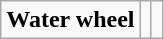<table class="wikitable">
<tr>
<td><strong>Water wheel</strong></td>
<td></td>
<td></td>
</tr>
</table>
